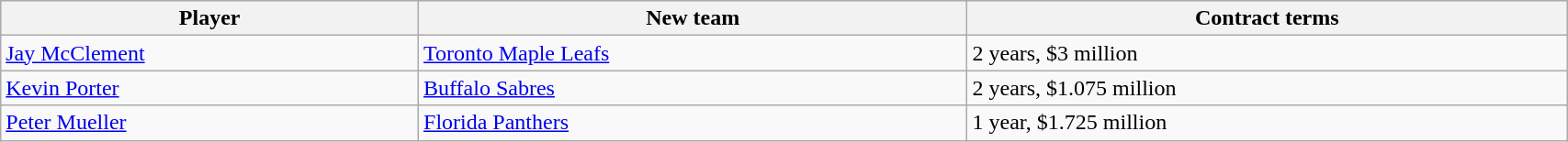<table class="wikitable" width=90%>
<tr align="center" bgcolor="#dddddd">
<th>Player</th>
<th>New team</th>
<th>Contract terms</th>
</tr>
<tr>
<td><a href='#'>Jay McClement</a></td>
<td><a href='#'>Toronto Maple Leafs</a></td>
<td>2 years, $3 million</td>
</tr>
<tr>
<td><a href='#'>Kevin Porter</a></td>
<td><a href='#'>Buffalo Sabres</a></td>
<td>2 years, $1.075 million</td>
</tr>
<tr>
<td><a href='#'>Peter Mueller</a></td>
<td><a href='#'>Florida Panthers</a></td>
<td>1 year, $1.725 million</td>
</tr>
</table>
